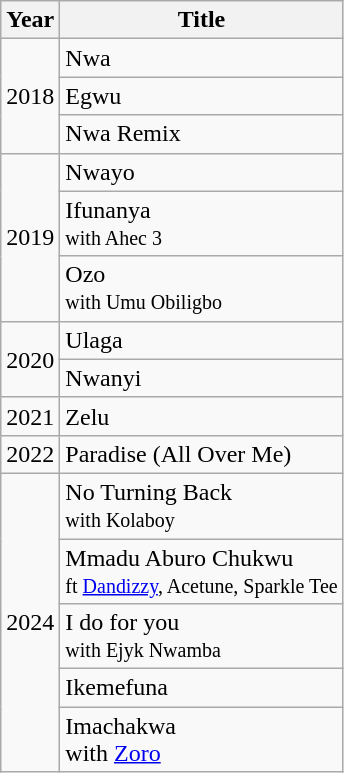<table class="wikitable">
<tr>
<th>Year</th>
<th>Title</th>
</tr>
<tr>
<td rowspan="3">2018</td>
<td>Nwa</td>
</tr>
<tr>
<td>Egwu</td>
</tr>
<tr>
<td>Nwa Remix</td>
</tr>
<tr>
<td rowspan="3">2019</td>
<td>Nwayo</td>
</tr>
<tr>
<td>Ifunanya<br><small>with Ahec 3</small></td>
</tr>
<tr>
<td>Ozo<br><small>with Umu Obiligbo</small></td>
</tr>
<tr>
<td rowspan="2">2020</td>
<td>Ulaga</td>
</tr>
<tr>
<td>Nwanyi</td>
</tr>
<tr>
<td>2021</td>
<td>Zelu</td>
</tr>
<tr>
<td>2022</td>
<td>Paradise (All Over Me)</td>
</tr>
<tr>
<td rowspan="5">2024</td>
<td>No Turning Back<br><small>with Kolaboy</small></td>
</tr>
<tr>
<td>Mmadu Aburo Chukwu<br><small>ft <a href='#'>Dandizzy</a>, Acetune, Sparkle Tee</small></td>
</tr>
<tr>
<td>I do for you<br><small>with Ejyk Nwamba</small></td>
</tr>
<tr>
<td>Ikemefuna</td>
</tr>
<tr>
<td>Imachakwa<br>with <a href='#'>Zoro</a></td>
</tr>
</table>
